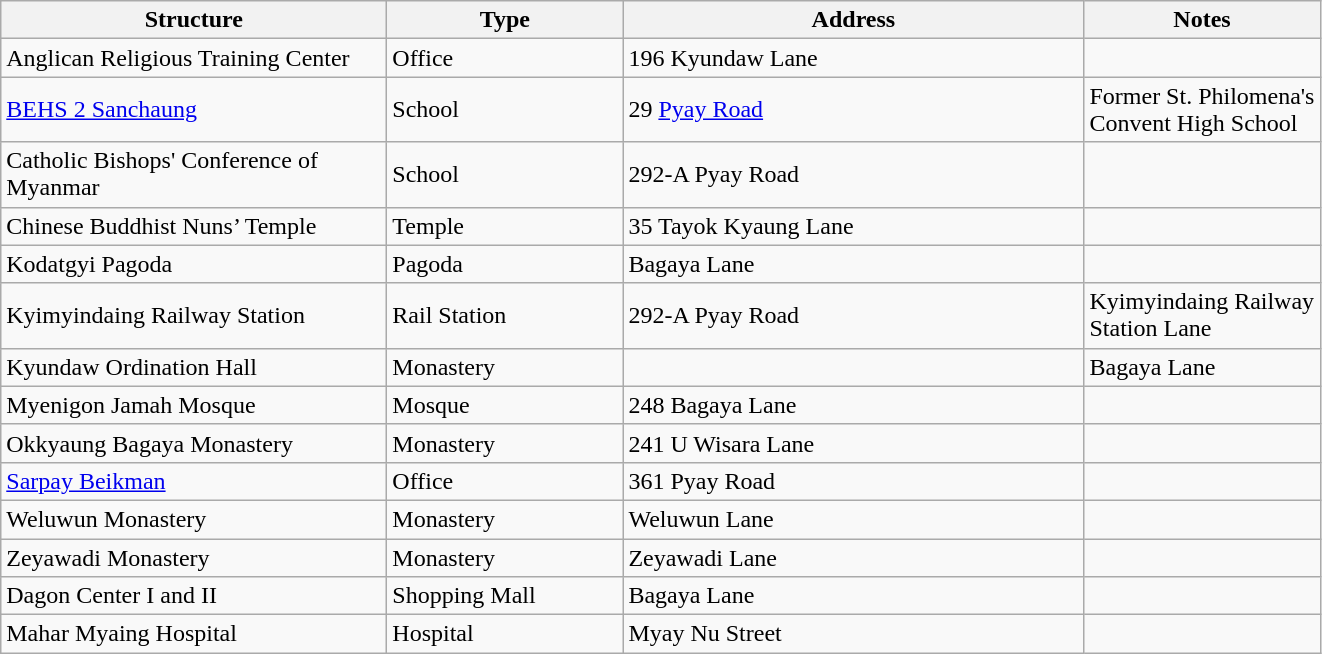<table class="wikitable" border="1">
<tr>
<th width="250">Structure</th>
<th width="150">Type</th>
<th width="300">Address</th>
<th width="150">Notes</th>
</tr>
<tr>
<td>Anglican Religious Training Center</td>
<td>Office</td>
<td>196 Kyundaw Lane</td>
<td></td>
</tr>
<tr>
<td><a href='#'>BEHS 2 Sanchaung</a></td>
<td>School</td>
<td>29 <a href='#'>Pyay Road</a></td>
<td>Former St. Philomena's Convent High School</td>
</tr>
<tr>
<td>Catholic Bishops' Conference of Myanmar</td>
<td>School</td>
<td>292-A Pyay Road</td>
<td></td>
</tr>
<tr>
<td>Chinese Buddhist Nuns’ Temple</td>
<td>Temple</td>
<td>35 Tayok Kyaung Lane</td>
<td></td>
</tr>
<tr>
<td>Kodatgyi Pagoda</td>
<td>Pagoda</td>
<td>Bagaya Lane</td>
<td></td>
</tr>
<tr>
<td>Kyimyindaing Railway Station</td>
<td>Rail Station</td>
<td>292-A Pyay Road</td>
<td>Kyimyindaing Railway Station Lane</td>
</tr>
<tr>
<td>Kyundaw Ordination Hall</td>
<td>Monastery</td>
<td></td>
<td>Bagaya Lane</td>
</tr>
<tr>
<td>Myenigon Jamah Mosque</td>
<td>Mosque</td>
<td>248 Bagaya Lane</td>
<td></td>
</tr>
<tr>
<td>Okkyaung Bagaya Monastery</td>
<td>Monastery</td>
<td>241 U Wisara Lane</td>
<td></td>
</tr>
<tr>
<td><a href='#'>Sarpay Beikman</a></td>
<td>Office</td>
<td>361 Pyay Road</td>
<td></td>
</tr>
<tr>
<td>Weluwun Monastery</td>
<td>Monastery</td>
<td>Weluwun Lane</td>
<td></td>
</tr>
<tr>
<td>Zeyawadi Monastery</td>
<td>Monastery</td>
<td>Zeyawadi Lane</td>
<td></td>
</tr>
<tr>
<td>Dagon Center I and II</td>
<td>Shopping Mall</td>
<td>Bagaya Lane</td>
<td></td>
</tr>
<tr>
<td>Mahar Myaing Hospital</td>
<td>Hospital</td>
<td>Myay Nu Street</td>
<td></td>
</tr>
</table>
